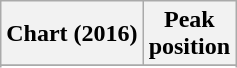<table class="wikitable sortable plainrowheaders" style="text-align:center">
<tr>
<th scope="col">Chart (2016)</th>
<th scope="col">Peak<br> position</th>
</tr>
<tr>
</tr>
<tr>
</tr>
<tr>
</tr>
<tr>
</tr>
<tr>
</tr>
<tr>
</tr>
</table>
